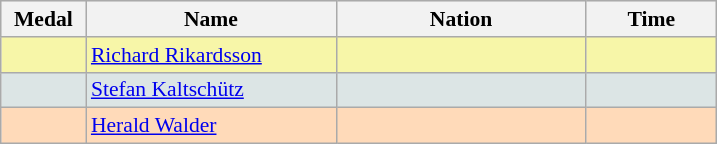<table class=wikitable style="border:1px solid #AAAAAA;font-size:90%">
<tr bgcolor="#E4E4E4">
<th width=50>Medal</th>
<th width=160>Name</th>
<th width=160>Nation</th>
<th width=80>Time</th>
</tr>
<tr bgcolor="#F7F6A8">
<td align="center"></td>
<td><a href='#'>Richard Rikardsson</a></td>
<td></td>
<td align="center"></td>
</tr>
<tr bgcolor="#DCE5E5">
<td align="center"></td>
<td><a href='#'>Stefan Kaltschütz</a></td>
<td></td>
<td align="center"></td>
</tr>
<tr bgcolor="#FFDAB9">
<td align="center"></td>
<td><a href='#'>Herald Walder</a></td>
<td></td>
<td align="center"></td>
</tr>
</table>
